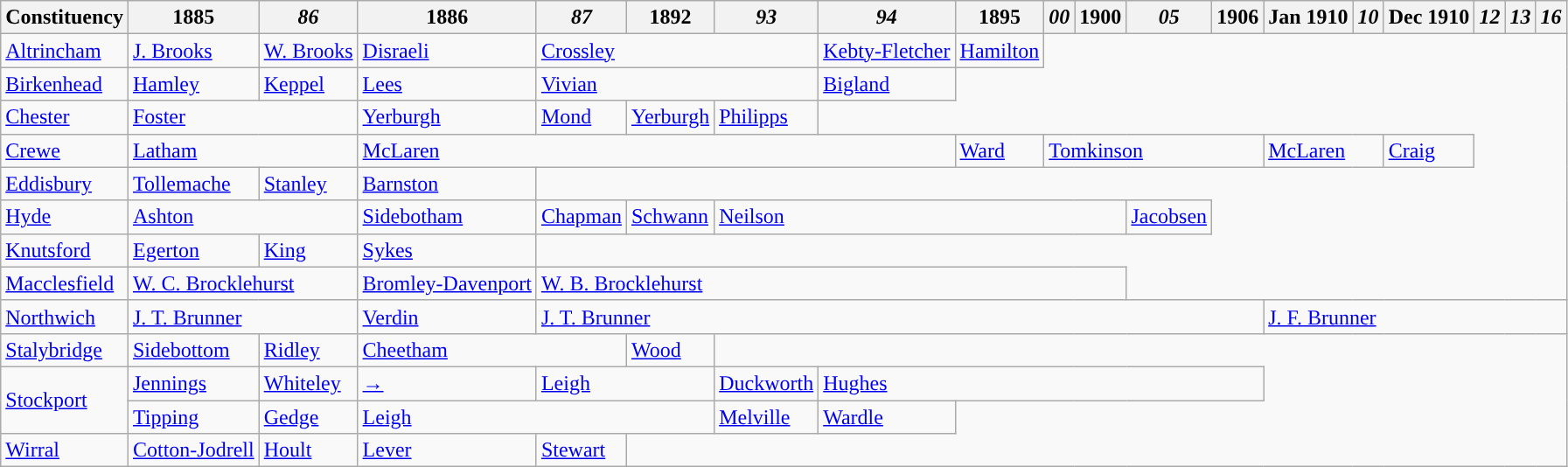<table class="wikitable">
<tr>
<th>Constituency</th>
<th>1885</th>
<th><em>86</em></th>
<th>1886</th>
<th><em>87</em></th>
<th>1892</th>
<th><em>93</em></th>
<th><em>94</em></th>
<th>1895</th>
<th><em>00</em></th>
<th>1900</th>
<th><em>05</em></th>
<th>1906</th>
<th>Jan 1910</th>
<th><em>10</em></th>
<th>Dec 1910</th>
<th><em>12</em></th>
<th><em>13</em></th>
<th><em>16</em></th>
</tr>
<tr>
<td><a href='#'>Altrincham</a></td>
<td><a href='#'>J. Brooks</a></td>
<td><a href='#'>W. Brooks</a></td>
<td><a href='#'>Disraeli</a></td>
<td colspan="3"><a href='#'>Crossley</a></td>
<td><a href='#'>Kebty-Fletcher</a></td>
<td><a href='#'>Hamilton</a></td>
</tr>
<tr>
<td><a href='#'>Birkenhead</a></td>
<td><a href='#'>Hamley</a></td>
<td><a href='#'>Keppel</a></td>
<td><a href='#'>Lees</a></td>
<td colspan="3"><a href='#'>Vivian</a></td>
<td><a href='#'>Bigland</a></td>
</tr>
<tr>
<td><a href='#'>Chester</a></td>
<td colspan="2"><a href='#'>Foster</a></td>
<td><a href='#'>Yerburgh</a></td>
<td><a href='#'>Mond</a></td>
<td><a href='#'>Yerburgh</a></td>
<td><a href='#'>Philipps</a></td>
</tr>
<tr>
<td><a href='#'>Crewe</a></td>
<td colspan="2"><a href='#'>Latham</a></td>
<td colspan="5"><a href='#'>McLaren</a></td>
<td><a href='#'>Ward</a></td>
<td colspan="4"><a href='#'>Tomkinson</a></td>
<td colspan="2"><a href='#'>McLaren</a></td>
<td><a href='#'>Craig</a></td>
</tr>
<tr>
<td><a href='#'>Eddisbury</a></td>
<td><a href='#'>Tollemache</a></td>
<td><a href='#'>Stanley</a></td>
<td><a href='#'>Barnston</a></td>
</tr>
<tr>
<td><a href='#'>Hyde</a></td>
<td colspan="2"><a href='#'>Ashton</a></td>
<td><a href='#'>Sidebotham</a></td>
<td><a href='#'>Chapman</a></td>
<td><a href='#'>Schwann</a></td>
<td colspan="5"><a href='#'>Neilson</a></td>
<td><a href='#'>Jacobsen</a></td>
</tr>
<tr>
<td><a href='#'>Knutsford</a></td>
<td><a href='#'>Egerton</a></td>
<td><a href='#'>King</a></td>
<td><a href='#'>Sykes</a></td>
</tr>
<tr>
<td><a href='#'>Macclesfield</a></td>
<td colspan="2"><a href='#'>W. C. Brocklehurst</a></td>
<td><a href='#'>Bromley-Davenport</a></td>
<td colspan="7"><a href='#'>W. B. Brocklehurst</a></td>
</tr>
<tr>
<td><a href='#'>Northwich</a></td>
<td colspan="2"><a href='#'>J. T. Brunner</a></td>
<td><a href='#'>Verdin</a></td>
<td colspan="9"><a href='#'>J. T. Brunner</a></td>
<td colspan="6"><a href='#'>J. F. Brunner</a></td>
</tr>
<tr>
<td><a href='#'>Stalybridge</a></td>
<td><a href='#'>Sidebottom</a></td>
<td><a href='#'>Ridley</a></td>
<td colspan="2"><a href='#'>Cheetham</a></td>
<td><a href='#'>Wood</a></td>
</tr>
<tr>
<td rowspan="2"><a href='#'>Stockport</a></td>
<td><a href='#'>Jennings</a></td>
<td><a href='#'>Whiteley</a></td>
<td><a href='#'>→</a></td>
<td colspan="2"><a href='#'>Leigh</a></td>
<td><a href='#'>Duckworth</a></td>
<td colspan="6"><a href='#'>Hughes</a></td>
</tr>
<tr>
<td><a href='#'>Tipping</a></td>
<td><a href='#'>Gedge</a></td>
<td colspan="3"><a href='#'>Leigh</a></td>
<td><a href='#'>Melville</a></td>
<td><a href='#'>Wardle</a></td>
</tr>
<tr>
<td><a href='#'>Wirral</a></td>
<td><a href='#'>Cotton-Jodrell</a></td>
<td><a href='#'>Hoult</a></td>
<td><a href='#'>Lever</a></td>
<td><a href='#'>Stewart</a></td>
</tr>
</table>
